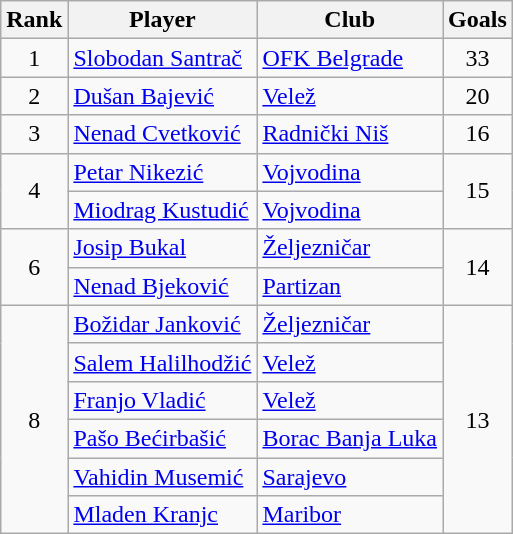<table class="wikitable" style="text-align:center">
<tr>
<th>Rank</th>
<th>Player</th>
<th>Club</th>
<th>Goals</th>
</tr>
<tr>
<td rowspan="1">1</td>
<td align="left"> <a href='#'>Slobodan Santrač</a></td>
<td align="left"><a href='#'>OFK Belgrade</a></td>
<td>33</td>
</tr>
<tr>
<td rowspan="1">2</td>
<td align="left"> <a href='#'>Dušan Bajević</a></td>
<td align="left"><a href='#'>Velež</a></td>
<td>20</td>
</tr>
<tr>
<td rowspan="1">3</td>
<td align="left"> <a href='#'>Nenad Cvetković</a></td>
<td align="left"><a href='#'>Radnički Niš</a></td>
<td>16</td>
</tr>
<tr>
<td rowspan="2">4</td>
<td align="left"> <a href='#'>Petar Nikezić</a></td>
<td align="left"><a href='#'>Vojvodina</a></td>
<td rowspan="2">15</td>
</tr>
<tr>
<td align="left"> <a href='#'>Miodrag Kustudić</a></td>
<td align="left"><a href='#'>Vojvodina</a></td>
</tr>
<tr>
<td rowspan="2">6</td>
<td align="left"> <a href='#'>Josip Bukal</a></td>
<td align="left"><a href='#'>Željezničar</a></td>
<td rowspan="2">14</td>
</tr>
<tr>
<td align="left"> <a href='#'>Nenad Bjeković</a></td>
<td align="left"><a href='#'>Partizan</a></td>
</tr>
<tr>
<td rowspan="6">8</td>
<td align="left"> <a href='#'>Božidar Janković</a></td>
<td align="left"><a href='#'>Željezničar</a></td>
<td rowspan="6">13</td>
</tr>
<tr>
<td align="left"> <a href='#'>Salem Halilhodžić</a></td>
<td align="left"><a href='#'>Velež</a></td>
</tr>
<tr>
<td align="left"> <a href='#'>Franjo Vladić</a></td>
<td align="left"><a href='#'>Velež</a></td>
</tr>
<tr>
<td align="left"> <a href='#'>Pašo Bećirbašić</a></td>
<td align="left"><a href='#'>Borac Banja Luka</a></td>
</tr>
<tr>
<td align="left"> <a href='#'>Vahidin Musemić</a></td>
<td align="left"><a href='#'>Sarajevo</a></td>
</tr>
<tr>
<td align="left"> <a href='#'>Mladen Kranjc</a></td>
<td align="left"><a href='#'>Maribor</a></td>
</tr>
</table>
